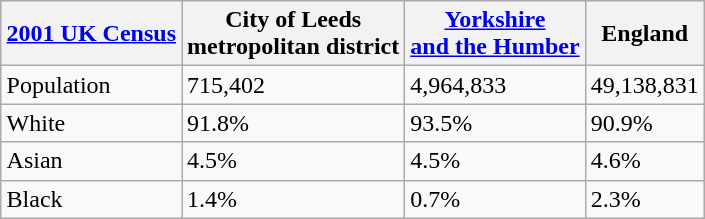<table class="wikitable" align="right" style="margin-left:10px; ">
<tr>
<th><a href='#'>2001 UK Census</a></th>
<th>City of Leeds<br>metropolitan district</th>
<th><a href='#'>Yorkshire<br>and the Humber</a></th>
<th>England</th>
</tr>
<tr>
<td>Population</td>
<td>715,402</td>
<td>4,964,833</td>
<td>49,138,831</td>
</tr>
<tr>
<td>White</td>
<td>91.8%</td>
<td>93.5%</td>
<td>90.9%</td>
</tr>
<tr>
<td>Asian</td>
<td>4.5%</td>
<td>4.5%</td>
<td>4.6%</td>
</tr>
<tr>
<td>Black</td>
<td>1.4%</td>
<td>0.7%</td>
<td>2.3%</td>
</tr>
</table>
